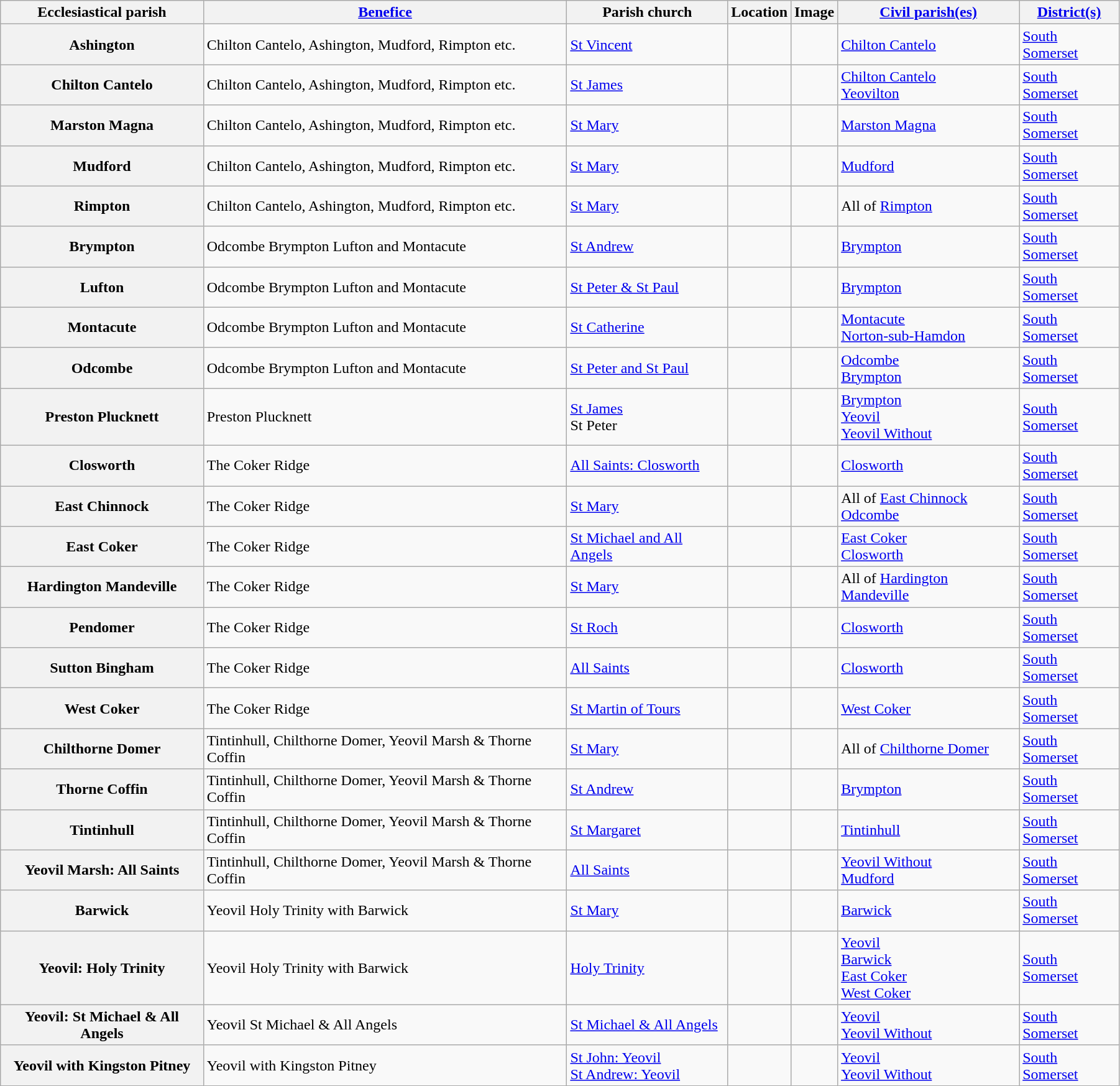<table class="wikitable sortable" style="width:95%;">
<tr>
<th scope="col">Ecclesiastical parish</th>
<th scope="col"><a href='#'>Benefice</a></th>
<th scope="col">Parish church</th>
<th scope="col">Location</th>
<th scope="col" class="unsortable">Image</th>
<th scope="col"><a href='#'>Civil parish(es)</a></th>
<th scope="col"><a href='#'>District(s)</a></th>
</tr>
<tr>
<th scope="row">Ashington</th>
<td>Chilton Cantelo, Ashington, Mudford, Rimpton etc.</td>
<td><a href='#'>St Vincent</a></td>
<td><small></small></td>
<td></td>
<td><a href='#'>Chilton Cantelo</a></td>
<td><a href='#'>South Somerset</a></td>
</tr>
<tr>
<th scope="row">Chilton Cantelo</th>
<td>Chilton Cantelo, Ashington, Mudford, Rimpton etc.</td>
<td><a href='#'>St James</a></td>
<td><small></small></td>
<td></td>
<td><a href='#'>Chilton Cantelo</a><br> <a href='#'>Yeovilton</a></td>
<td><a href='#'>South Somerset</a></td>
</tr>
<tr>
<th scope="row">Marston Magna</th>
<td>Chilton Cantelo, Ashington, Mudford, Rimpton etc.</td>
<td><a href='#'>St Mary</a></td>
<td><small></small></td>
<td></td>
<td><a href='#'>Marston Magna</a></td>
<td><a href='#'>South Somerset</a></td>
</tr>
<tr>
<th scope="row">Mudford</th>
<td>Chilton Cantelo, Ashington, Mudford, Rimpton etc.</td>
<td><a href='#'>St Mary</a></td>
<td><small></small></td>
<td></td>
<td><a href='#'>Mudford</a></td>
<td><a href='#'>South Somerset</a></td>
</tr>
<tr>
<th scope="row">Rimpton</th>
<td>Chilton Cantelo, Ashington, Mudford, Rimpton etc.</td>
<td><a href='#'>St Mary</a></td>
<td><small></small></td>
<td></td>
<td>All of <a href='#'>Rimpton</a></td>
<td><a href='#'>South Somerset</a></td>
</tr>
<tr>
<th scope="row">Brympton</th>
<td>Odcombe  Brympton  Lufton and Montacute</td>
<td><a href='#'>St Andrew</a></td>
<td><small></small></td>
<td></td>
<td><a href='#'>Brympton</a></td>
<td><a href='#'>South Somerset</a></td>
</tr>
<tr>
<th scope="row">Lufton</th>
<td>Odcombe  Brympton  Lufton and Montacute</td>
<td><a href='#'>St Peter & St Paul</a></td>
<td><small></small></td>
<td></td>
<td><a href='#'>Brympton</a></td>
<td><a href='#'>South Somerset</a></td>
</tr>
<tr>
<th scope="row">Montacute</th>
<td>Odcombe  Brympton  Lufton and Montacute</td>
<td><a href='#'>St Catherine</a></td>
<td><small></small></td>
<td></td>
<td><a href='#'>Montacute</a><br> <a href='#'>Norton-sub-Hamdon</a></td>
<td><a href='#'>South Somerset</a></td>
</tr>
<tr>
<th scope="row">Odcombe</th>
<td>Odcombe  Brympton  Lufton and Montacute</td>
<td><a href='#'>St Peter and St Paul</a></td>
<td><small></small></td>
<td></td>
<td><a href='#'>Odcombe</a><br> <a href='#'>Brympton</a></td>
<td><a href='#'>South Somerset</a></td>
</tr>
<tr>
<th scope="row">Preston Plucknett</th>
<td>Preston Plucknett</td>
<td><a href='#'>St James</a><br>St Peter</td>
<td><small></small></td>
<td></td>
<td><a href='#'>Brympton</a><br> <a href='#'>Yeovil</a><br> <a href='#'>Yeovil Without</a></td>
<td><a href='#'>South Somerset</a></td>
</tr>
<tr>
<th scope="row">Closworth</th>
<td>The Coker Ridge</td>
<td><a href='#'>All Saints: Closworth</a></td>
<td><small></small></td>
<td></td>
<td><a href='#'>Closworth</a></td>
<td><a href='#'>South Somerset</a></td>
</tr>
<tr>
<th scope="row">East Chinnock</th>
<td>The Coker Ridge</td>
<td><a href='#'>St Mary</a></td>
<td><small></small></td>
<td></td>
<td>All of <a href='#'>East Chinnock</a><br> <a href='#'>Odcombe</a></td>
<td><a href='#'>South Somerset</a></td>
</tr>
<tr>
<th scope="row">East Coker</th>
<td>The Coker Ridge</td>
<td><a href='#'>St Michael and All Angels</a></td>
<td><small></small></td>
<td></td>
<td><a href='#'>East Coker</a><br> <a href='#'>Closworth</a></td>
<td><a href='#'>South Somerset</a></td>
</tr>
<tr>
<th scope="row">Hardington Mandeville</th>
<td>The Coker Ridge</td>
<td><a href='#'>St Mary</a></td>
<td><small></small></td>
<td></td>
<td>All of <a href='#'>Hardington Mandeville</a></td>
<td><a href='#'>South Somerset</a></td>
</tr>
<tr>
<th scope="row">Pendomer</th>
<td>The Coker Ridge</td>
<td><a href='#'>St Roch</a></td>
<td><small></small></td>
<td></td>
<td><a href='#'>Closworth</a></td>
<td><a href='#'>South Somerset</a></td>
</tr>
<tr>
<th scope="row">Sutton Bingham</th>
<td>The Coker Ridge</td>
<td><a href='#'>All Saints</a></td>
<td><small></small></td>
<td></td>
<td><a href='#'>Closworth</a></td>
<td><a href='#'>South Somerset</a></td>
</tr>
<tr>
<th scope="row">West Coker</th>
<td>The Coker Ridge</td>
<td><a href='#'>St Martin of Tours</a></td>
<td><small></small></td>
<td></td>
<td><a href='#'>West Coker</a></td>
<td><a href='#'>South Somerset</a></td>
</tr>
<tr>
<th scope="row">Chilthorne Domer</th>
<td>Tintinhull, Chilthorne Domer, Yeovil Marsh & Thorne Coffin</td>
<td><a href='#'>St Mary</a></td>
<td><small></small></td>
<td></td>
<td>All of <a href='#'>Chilthorne Domer</a></td>
<td><a href='#'>South Somerset</a></td>
</tr>
<tr>
<th scope="row">Thorne Coffin</th>
<td>Tintinhull, Chilthorne Domer, Yeovil Marsh & Thorne Coffin</td>
<td><a href='#'>St Andrew</a></td>
<td><small></small></td>
<td></td>
<td><a href='#'>Brympton</a></td>
<td><a href='#'>South Somerset</a></td>
</tr>
<tr>
<th scope="row">Tintinhull</th>
<td>Tintinhull, Chilthorne Domer, Yeovil Marsh & Thorne Coffin</td>
<td><a href='#'>St Margaret</a></td>
<td><small></small></td>
<td></td>
<td><a href='#'>Tintinhull</a></td>
<td><a href='#'>South Somerset</a></td>
</tr>
<tr>
<th scope="row">Yeovil Marsh: All Saints</th>
<td>Tintinhull, Chilthorne Domer, Yeovil Marsh & Thorne Coffin</td>
<td><a href='#'>All Saints</a></td>
<td><small></small></td>
<td></td>
<td><a href='#'>Yeovil Without</a><br> <a href='#'>Mudford</a></td>
<td><a href='#'>South Somerset</a></td>
</tr>
<tr>
<th scope="row">Barwick</th>
<td>Yeovil Holy Trinity with Barwick</td>
<td><a href='#'>St Mary</a></td>
<td><small></small></td>
<td></td>
<td><a href='#'>Barwick</a></td>
<td><a href='#'>South Somerset</a></td>
</tr>
<tr>
<th scope="row">Yeovil: Holy Trinity</th>
<td>Yeovil Holy Trinity with Barwick</td>
<td><a href='#'>Holy Trinity</a></td>
<td><small></small></td>
<td></td>
<td><a href='#'>Yeovil</a><br> <a href='#'>Barwick</a><br> <a href='#'>East Coker</a><br> <a href='#'>West Coker</a></td>
<td><a href='#'>South Somerset</a></td>
</tr>
<tr>
<th scope="row">Yeovil: St Michael & All Angels</th>
<td>Yeovil St Michael & All Angels</td>
<td><a href='#'>St Michael & All Angels</a></td>
<td><small></small></td>
<td></td>
<td><a href='#'>Yeovil</a><br> <a href='#'>Yeovil Without</a></td>
<td><a href='#'>South Somerset</a></td>
</tr>
<tr>
<th scope="row">Yeovil with Kingston Pitney</th>
<td>Yeovil with Kingston Pitney</td>
<td><a href='#'>St John: Yeovil</a><br><a href='#'>St Andrew: Yeovil</a></td>
<td><small></small></td>
<td></td>
<td><a href='#'>Yeovil</a><br> <a href='#'>Yeovil Without</a></td>
<td><a href='#'>South Somerset</a></td>
</tr>
</table>
